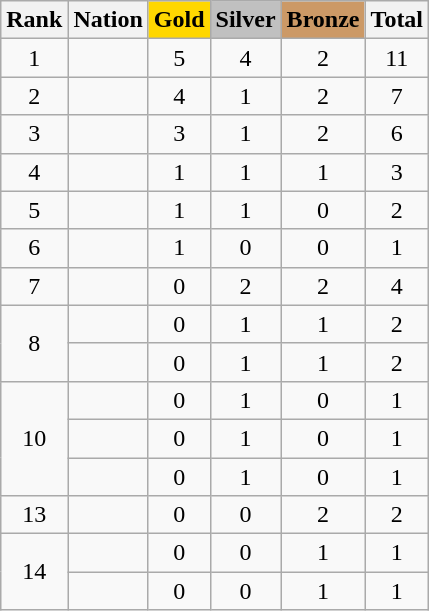<table class="wikitable sortable" style="text-align:center">
<tr>
<th>Rank</th>
<th>Nation</th>
<th style="background-color:gold">Gold</th>
<th style="background-color:silver">Silver</th>
<th style="background-color:#cc9966">Bronze</th>
<th>Total</th>
</tr>
<tr>
<td>1</td>
<td align=left></td>
<td>5</td>
<td>4</td>
<td>2</td>
<td>11</td>
</tr>
<tr>
<td>2</td>
<td align=left></td>
<td>4</td>
<td>1</td>
<td>2</td>
<td>7</td>
</tr>
<tr>
<td>3</td>
<td align=left></td>
<td>3</td>
<td>1</td>
<td>2</td>
<td>6</td>
</tr>
<tr>
<td>4</td>
<td align=left></td>
<td>1</td>
<td>1</td>
<td>1</td>
<td>3</td>
</tr>
<tr>
<td>5</td>
<td align=left></td>
<td>1</td>
<td>1</td>
<td>0</td>
<td>2</td>
</tr>
<tr>
<td>6</td>
<td align=left></td>
<td>1</td>
<td>0</td>
<td>0</td>
<td>1</td>
</tr>
<tr>
<td>7</td>
<td align=left></td>
<td>0</td>
<td>2</td>
<td>2</td>
<td>4</td>
</tr>
<tr>
<td rowspan=2>8</td>
<td align=left></td>
<td>0</td>
<td>1</td>
<td>1</td>
<td>2</td>
</tr>
<tr>
<td align=left></td>
<td>0</td>
<td>1</td>
<td>1</td>
<td>2</td>
</tr>
<tr>
<td rowspan=3>10</td>
<td align=left></td>
<td>0</td>
<td>1</td>
<td>0</td>
<td>1</td>
</tr>
<tr>
<td align=left></td>
<td>0</td>
<td>1</td>
<td>0</td>
<td>1</td>
</tr>
<tr>
<td align=left></td>
<td>0</td>
<td>1</td>
<td>0</td>
<td>1</td>
</tr>
<tr>
<td>13</td>
<td align=left></td>
<td>0</td>
<td>0</td>
<td>2</td>
<td>2</td>
</tr>
<tr>
<td rowspan=2>14</td>
<td align=left></td>
<td>0</td>
<td>0</td>
<td>1</td>
<td>1</td>
</tr>
<tr>
<td align=left></td>
<td>0</td>
<td>0</td>
<td>1</td>
<td>1</td>
</tr>
</table>
